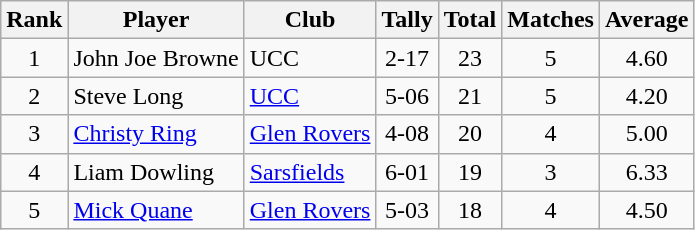<table class="wikitable">
<tr>
<th>Rank</th>
<th>Player</th>
<th>Club</th>
<th>Tally</th>
<th>Total</th>
<th>Matches</th>
<th>Average</th>
</tr>
<tr>
<td rowspan=1 align=center>1</td>
<td>John Joe Browne</td>
<td>UCC</td>
<td align=center>2-17</td>
<td align=center>23</td>
<td align=center>5</td>
<td align=center>4.60</td>
</tr>
<tr>
<td rowspan=1 align=center>2</td>
<td>Steve Long</td>
<td><a href='#'>UCC</a></td>
<td align=center>5-06</td>
<td align=center>21</td>
<td align=center>5</td>
<td align=center>4.20</td>
</tr>
<tr>
<td rowspan=1 align=center>3</td>
<td><a href='#'>Christy Ring</a></td>
<td><a href='#'>Glen Rovers</a></td>
<td align=center>4-08</td>
<td align=center>20</td>
<td align=center>4</td>
<td align=center>5.00</td>
</tr>
<tr>
<td rowspan=1 align=center>4</td>
<td>Liam Dowling</td>
<td><a href='#'>Sarsfields</a></td>
<td align=center>6-01</td>
<td align=center>19</td>
<td align=center>3</td>
<td align=center>6.33</td>
</tr>
<tr>
<td rowspan=1 align=center>5</td>
<td><a href='#'>Mick Quane</a></td>
<td><a href='#'>Glen Rovers</a></td>
<td align=center>5-03</td>
<td align=center>18</td>
<td align=center>4</td>
<td align=center>4.50</td>
</tr>
</table>
